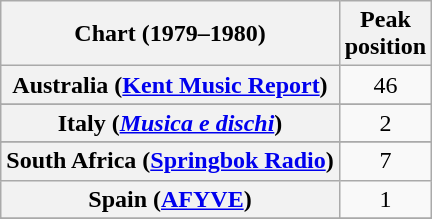<table class="wikitable sortable plainrowheaders" style="text-align:center">
<tr>
<th scope="col">Chart (1979–1980)</th>
<th scope="col">Peak<br>position</th>
</tr>
<tr>
<th scope="row">Australia (<a href='#'>Kent Music Report</a>)<br></th>
<td>46</td>
</tr>
<tr>
</tr>
<tr>
</tr>
<tr>
<th scope="row">Italy (<em><a href='#'>Musica e dischi</a></em>)</th>
<td>2</td>
</tr>
<tr>
</tr>
<tr>
</tr>
<tr>
<th scope="row">South Africa (<a href='#'>Springbok Radio</a>)<br></th>
<td>7</td>
</tr>
<tr>
<th scope="row">Spain (<a href='#'>AFYVE</a>)<br></th>
<td>1</td>
</tr>
<tr>
</tr>
<tr>
</tr>
</table>
